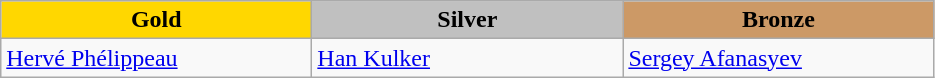<table class="wikitable" style="text-align:left">
<tr align="center">
<td width=200 bgcolor=gold><strong>Gold</strong></td>
<td width=200 bgcolor=silver><strong>Silver</strong></td>
<td width=200 bgcolor=CC9966><strong>Bronze</strong></td>
</tr>
<tr>
<td><a href='#'>Hervé Phélippeau</a><br><em></em></td>
<td><a href='#'>Han Kulker</a><br><em></em></td>
<td><a href='#'>Sergey Afanasyev</a><br><em></em></td>
</tr>
</table>
